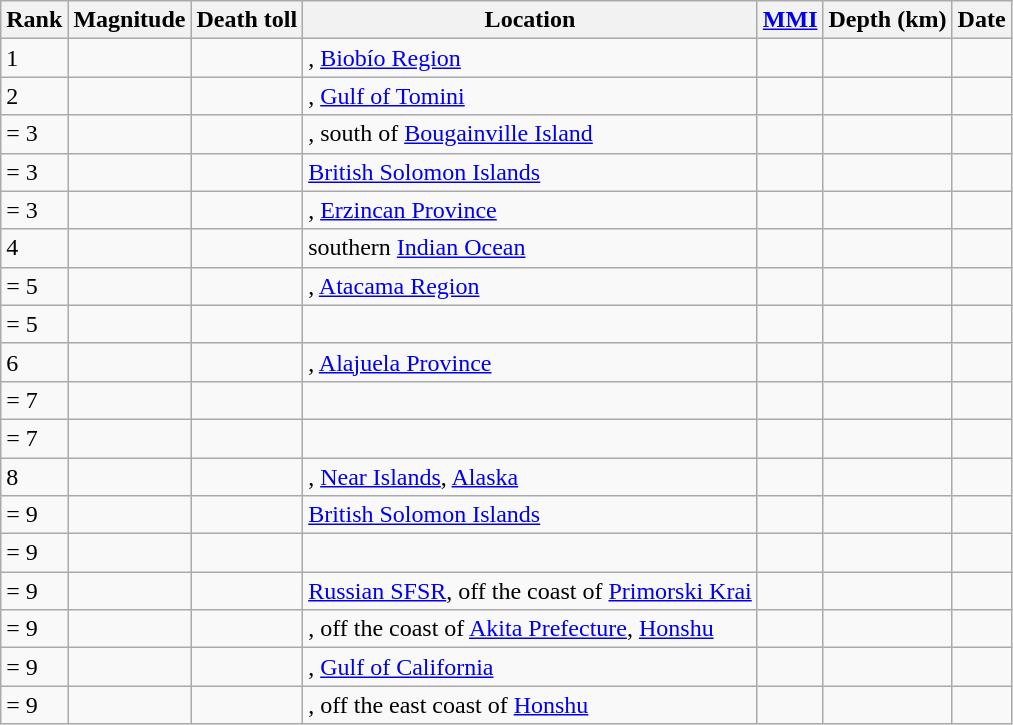<table class="sortable wikitable" style="font-size:100%;">
<tr>
<th>Rank</th>
<th>Magnitude</th>
<th>Death toll</th>
<th>Location</th>
<th><a href='#'>MMI</a></th>
<th>Depth (km)</th>
<th>Date</th>
</tr>
<tr>
<td>1</td>
<td></td>
<td></td>
<td>, <a href='#'>Biobío Region</a></td>
<td></td>
<td></td>
<td></td>
</tr>
<tr>
<td>2</td>
<td></td>
<td></td>
<td>, <a href='#'>Gulf of Tomini</a></td>
<td></td>
<td></td>
<td></td>
</tr>
<tr>
<td>= 3</td>
<td></td>
<td></td>
<td>, south of <a href='#'>Bougainville Island</a></td>
<td></td>
<td></td>
<td></td>
</tr>
<tr>
<td>= 3</td>
<td></td>
<td></td>
<td> <a href='#'>British Solomon Islands</a></td>
<td></td>
<td></td>
<td></td>
</tr>
<tr>
<td>= 3</td>
<td></td>
<td></td>
<td>, <a href='#'>Erzincan Province</a></td>
<td></td>
<td></td>
<td></td>
</tr>
<tr>
<td>4</td>
<td></td>
<td></td>
<td>southern <a href='#'>Indian Ocean</a></td>
<td></td>
<td></td>
<td></td>
</tr>
<tr>
<td>= 5</td>
<td></td>
<td></td>
<td>, <a href='#'>Atacama Region</a></td>
<td></td>
<td></td>
<td></td>
</tr>
<tr>
<td>= 5</td>
<td></td>
<td></td>
<td></td>
<td></td>
<td></td>
<td></td>
</tr>
<tr>
<td>6</td>
<td></td>
<td></td>
<td>, <a href='#'>Alajuela Province</a></td>
<td></td>
<td></td>
<td></td>
</tr>
<tr>
<td>= 7</td>
<td></td>
<td></td>
<td></td>
<td></td>
<td></td>
<td></td>
</tr>
<tr>
<td>= 7</td>
<td></td>
<td></td>
<td></td>
<td></td>
<td></td>
<td></td>
</tr>
<tr>
<td>8</td>
<td></td>
<td></td>
<td>, <a href='#'>Near Islands</a>, <a href='#'>Alaska</a></td>
<td></td>
<td></td>
<td></td>
</tr>
<tr>
<td>= 9</td>
<td></td>
<td></td>
<td> <a href='#'>British Solomon Islands</a></td>
<td></td>
<td></td>
<td></td>
</tr>
<tr>
<td>= 9</td>
<td></td>
<td></td>
<td></td>
<td></td>
<td></td>
<td></td>
</tr>
<tr>
<td>= 9</td>
<td></td>
<td></td>
<td> <a href='#'>Russian SFSR</a>, off the coast of <a href='#'>Primorski Krai</a></td>
<td></td>
<td></td>
<td></td>
</tr>
<tr>
<td>= 9</td>
<td></td>
<td></td>
<td>, off the coast of <a href='#'>Akita Prefecture</a>, <a href='#'>Honshu</a></td>
<td></td>
<td></td>
<td></td>
</tr>
<tr>
<td>= 9</td>
<td></td>
<td></td>
<td>, <a href='#'>Gulf of California</a></td>
<td></td>
<td></td>
<td></td>
</tr>
<tr>
<td>= 9</td>
<td></td>
<td></td>
<td>, off the east coast of <a href='#'>Honshu</a></td>
<td></td>
<td></td>
<td></td>
</tr>
</table>
